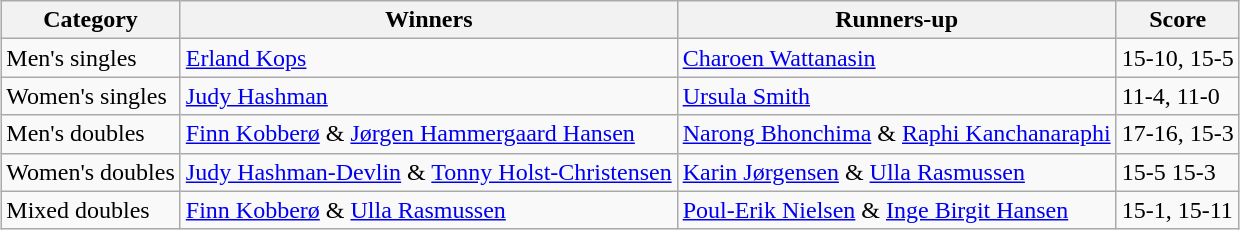<table class=wikitable style="margin:auto;">
<tr>
<th>Category</th>
<th>Winners</th>
<th>Runners-up</th>
<th>Score</th>
</tr>
<tr>
<td>Men's singles</td>
<td> <a href='#'>Erland Kops</a></td>
<td> <a href='#'>Charoen Wattanasin</a></td>
<td>15-10, 15-5</td>
</tr>
<tr>
<td>Women's singles</td>
<td> <a href='#'>Judy Hashman</a></td>
<td> <a href='#'>Ursula Smith</a></td>
<td>11-4, 11-0</td>
</tr>
<tr>
<td>Men's doubles</td>
<td> <a href='#'>Finn Kobberø</a> & <a href='#'>Jørgen Hammergaard Hansen</a></td>
<td> <a href='#'>Narong Bhonchima</a> & <a href='#'>Raphi Kanchanaraphi</a></td>
<td>17-16, 15-3</td>
</tr>
<tr>
<td>Women's doubles</td>
<td> <a href='#'>Judy Hashman-Devlin</a> &  <a href='#'>Tonny Holst-Christensen</a></td>
<td> <a href='#'>Karin Jørgensen</a> & <a href='#'>Ulla Rasmussen</a></td>
<td>15-5 15-3</td>
</tr>
<tr>
<td>Mixed doubles</td>
<td> <a href='#'>Finn Kobberø</a> & <a href='#'>Ulla Rasmussen</a></td>
<td> <a href='#'>Poul-Erik Nielsen</a> & <a href='#'>Inge Birgit Hansen</a></td>
<td>15-1, 15-11</td>
</tr>
</table>
